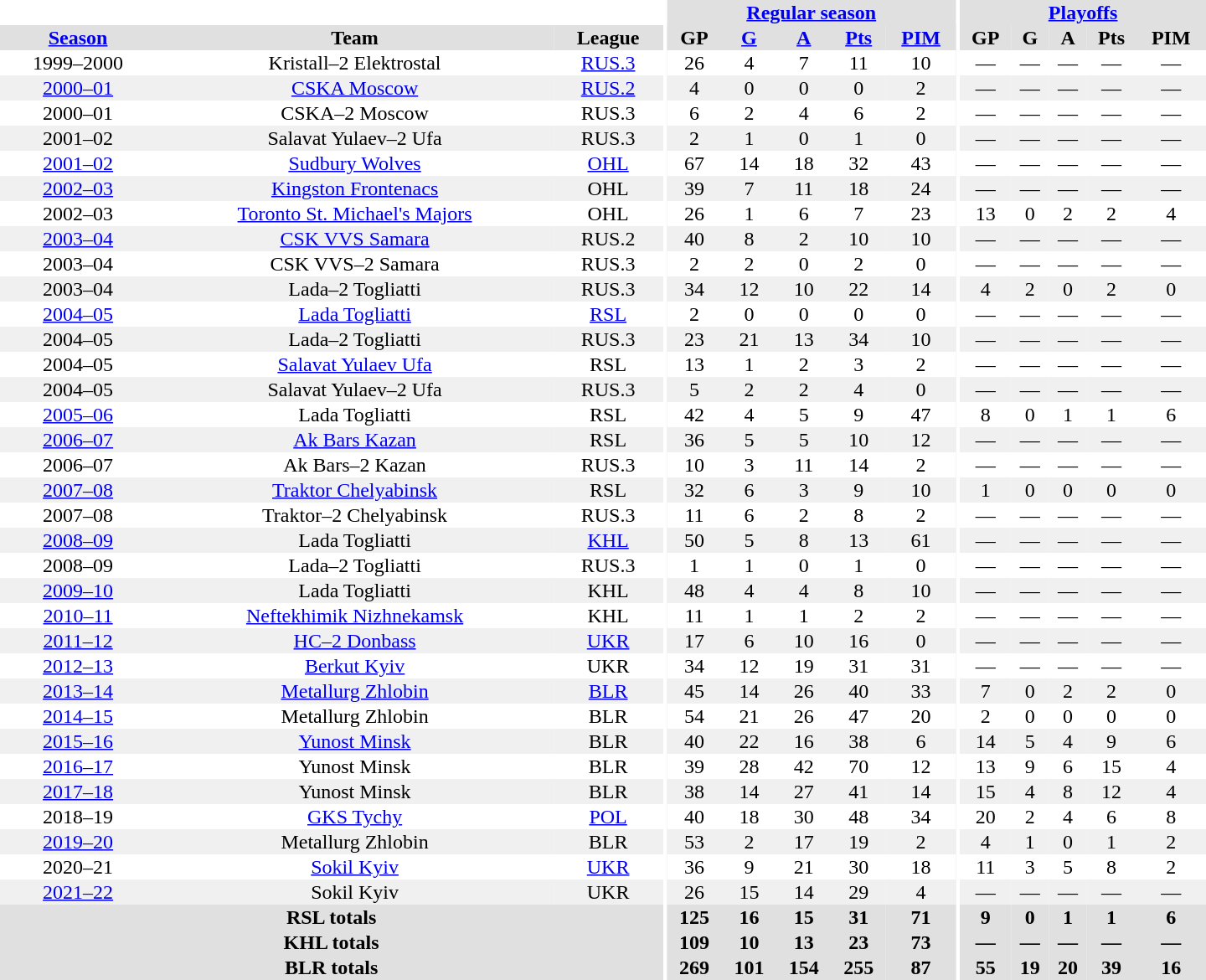<table border="0" cellpadding="1" cellspacing="0" style="text-align:center; width:60em">
<tr bgcolor="#e0e0e0">
<th colspan="3" bgcolor="#ffffff"></th>
<th rowspan="99" bgcolor="#ffffff"></th>
<th colspan="5"><a href='#'>Regular season</a></th>
<th rowspan="99" bgcolor="#ffffff"></th>
<th colspan="5"><a href='#'>Playoffs</a></th>
</tr>
<tr bgcolor="#e0e0e0">
<th><a href='#'>Season</a></th>
<th>Team</th>
<th>League</th>
<th>GP</th>
<th><a href='#'>G</a></th>
<th><a href='#'>A</a></th>
<th><a href='#'>Pts</a></th>
<th><a href='#'>PIM</a></th>
<th>GP</th>
<th>G</th>
<th>A</th>
<th>Pts</th>
<th>PIM</th>
</tr>
<tr>
<td>1999–2000</td>
<td>Kristall–2 Elektrostal</td>
<td><a href='#'>RUS.3</a></td>
<td>26</td>
<td>4</td>
<td>7</td>
<td>11</td>
<td>10</td>
<td>—</td>
<td>—</td>
<td>—</td>
<td>—</td>
<td>—</td>
</tr>
<tr bgcolor="#f0f0f0">
<td><a href='#'>2000–01</a></td>
<td><a href='#'>CSKA Moscow</a></td>
<td><a href='#'>RUS.2</a></td>
<td>4</td>
<td>0</td>
<td>0</td>
<td>0</td>
<td>2</td>
<td>—</td>
<td>—</td>
<td>—</td>
<td>—</td>
<td>—</td>
</tr>
<tr>
<td>2000–01</td>
<td>CSKA–2 Moscow</td>
<td>RUS.3</td>
<td>6</td>
<td>2</td>
<td>4</td>
<td>6</td>
<td>2</td>
<td>—</td>
<td>—</td>
<td>—</td>
<td>—</td>
<td>—</td>
</tr>
<tr bgcolor="#f0f0f0">
<td>2001–02</td>
<td>Salavat Yulaev–2 Ufa</td>
<td>RUS.3</td>
<td>2</td>
<td>1</td>
<td>0</td>
<td>1</td>
<td>0</td>
<td>—</td>
<td>—</td>
<td>—</td>
<td>—</td>
<td>—</td>
</tr>
<tr>
<td><a href='#'>2001–02</a></td>
<td><a href='#'>Sudbury Wolves</a></td>
<td><a href='#'>OHL</a></td>
<td>67</td>
<td>14</td>
<td>18</td>
<td>32</td>
<td>43</td>
<td>—</td>
<td>—</td>
<td>—</td>
<td>—</td>
<td>—</td>
</tr>
<tr bgcolor="#f0f0f0">
<td><a href='#'>2002–03</a></td>
<td><a href='#'>Kingston Frontenacs</a></td>
<td>OHL</td>
<td>39</td>
<td>7</td>
<td>11</td>
<td>18</td>
<td>24</td>
<td>—</td>
<td>—</td>
<td>—</td>
<td>—</td>
<td>—</td>
</tr>
<tr>
<td>2002–03</td>
<td><a href='#'>Toronto St. Michael's Majors</a></td>
<td>OHL</td>
<td>26</td>
<td>1</td>
<td>6</td>
<td>7</td>
<td>23</td>
<td>13</td>
<td>0</td>
<td>2</td>
<td>2</td>
<td>4</td>
</tr>
<tr bgcolor="#f0f0f0">
<td><a href='#'>2003–04</a></td>
<td><a href='#'>CSK VVS Samara</a></td>
<td>RUS.2</td>
<td>40</td>
<td>8</td>
<td>2</td>
<td>10</td>
<td>10</td>
<td>—</td>
<td>—</td>
<td>—</td>
<td>—</td>
<td>—</td>
</tr>
<tr>
<td>2003–04</td>
<td>CSK VVS–2 Samara</td>
<td>RUS.3</td>
<td>2</td>
<td>2</td>
<td>0</td>
<td>2</td>
<td>0</td>
<td>—</td>
<td>—</td>
<td>—</td>
<td>—</td>
<td>—</td>
</tr>
<tr bgcolor="#f0f0f0">
<td>2003–04</td>
<td>Lada–2 Togliatti</td>
<td>RUS.3</td>
<td>34</td>
<td>12</td>
<td>10</td>
<td>22</td>
<td>14</td>
<td>4</td>
<td>2</td>
<td>0</td>
<td>2</td>
<td>0</td>
</tr>
<tr>
<td><a href='#'>2004–05</a></td>
<td><a href='#'>Lada Togliatti</a></td>
<td><a href='#'>RSL</a></td>
<td>2</td>
<td>0</td>
<td>0</td>
<td>0</td>
<td>0</td>
<td>—</td>
<td>—</td>
<td>—</td>
<td>—</td>
<td>—</td>
</tr>
<tr bgcolor="#f0f0f0">
<td>2004–05</td>
<td>Lada–2 Togliatti</td>
<td>RUS.3</td>
<td>23</td>
<td>21</td>
<td>13</td>
<td>34</td>
<td>10</td>
<td>—</td>
<td>—</td>
<td>—</td>
<td>—</td>
<td>—</td>
</tr>
<tr>
<td>2004–05</td>
<td><a href='#'>Salavat Yulaev Ufa</a></td>
<td>RSL</td>
<td>13</td>
<td>1</td>
<td>2</td>
<td>3</td>
<td>2</td>
<td>—</td>
<td>—</td>
<td>—</td>
<td>—</td>
<td>—</td>
</tr>
<tr bgcolor="#f0f0f0">
<td>2004–05</td>
<td>Salavat Yulaev–2 Ufa</td>
<td>RUS.3</td>
<td>5</td>
<td>2</td>
<td>2</td>
<td>4</td>
<td>0</td>
<td>—</td>
<td>—</td>
<td>—</td>
<td>—</td>
<td>—</td>
</tr>
<tr>
<td><a href='#'>2005–06</a></td>
<td>Lada Togliatti</td>
<td>RSL</td>
<td>42</td>
<td>4</td>
<td>5</td>
<td>9</td>
<td>47</td>
<td>8</td>
<td>0</td>
<td>1</td>
<td>1</td>
<td>6</td>
</tr>
<tr bgcolor="#f0f0f0">
<td><a href='#'>2006–07</a></td>
<td><a href='#'>Ak Bars Kazan</a></td>
<td>RSL</td>
<td>36</td>
<td>5</td>
<td>5</td>
<td>10</td>
<td>12</td>
<td>—</td>
<td>—</td>
<td>—</td>
<td>—</td>
<td>—</td>
</tr>
<tr>
<td>2006–07</td>
<td>Ak Bars–2 Kazan</td>
<td>RUS.3</td>
<td>10</td>
<td>3</td>
<td>11</td>
<td>14</td>
<td>2</td>
<td>—</td>
<td>—</td>
<td>—</td>
<td>—</td>
<td>—</td>
</tr>
<tr bgcolor="#f0f0f0">
<td><a href='#'>2007–08</a></td>
<td><a href='#'>Traktor Chelyabinsk</a></td>
<td>RSL</td>
<td>32</td>
<td>6</td>
<td>3</td>
<td>9</td>
<td>10</td>
<td>1</td>
<td>0</td>
<td>0</td>
<td>0</td>
<td>0</td>
</tr>
<tr>
<td>2007–08</td>
<td>Traktor–2 Chelyabinsk</td>
<td>RUS.3</td>
<td>11</td>
<td>6</td>
<td>2</td>
<td>8</td>
<td>2</td>
<td>—</td>
<td>—</td>
<td>—</td>
<td>—</td>
<td>—</td>
</tr>
<tr bgcolor="#f0f0f0">
<td><a href='#'>2008–09</a></td>
<td>Lada Togliatti</td>
<td><a href='#'>KHL</a></td>
<td>50</td>
<td>5</td>
<td>8</td>
<td>13</td>
<td>61</td>
<td>—</td>
<td>—</td>
<td>—</td>
<td>—</td>
<td>—</td>
</tr>
<tr>
<td>2008–09</td>
<td>Lada–2 Togliatti</td>
<td>RUS.3</td>
<td>1</td>
<td>1</td>
<td>0</td>
<td>1</td>
<td>0</td>
<td>—</td>
<td>—</td>
<td>—</td>
<td>—</td>
<td>—</td>
</tr>
<tr bgcolor="#f0f0f0">
<td><a href='#'>2009–10</a></td>
<td>Lada Togliatti</td>
<td>KHL</td>
<td>48</td>
<td>4</td>
<td>4</td>
<td>8</td>
<td>10</td>
<td>—</td>
<td>—</td>
<td>—</td>
<td>—</td>
<td>—</td>
</tr>
<tr>
<td><a href='#'>2010–11</a></td>
<td><a href='#'>Neftekhimik Nizhnekamsk</a></td>
<td>KHL</td>
<td>11</td>
<td>1</td>
<td>1</td>
<td>2</td>
<td>2</td>
<td>—</td>
<td>—</td>
<td>—</td>
<td>—</td>
<td>—</td>
</tr>
<tr bgcolor="#f0f0f0">
<td><a href='#'>2011–12</a></td>
<td><a href='#'>HC–2 Donbass</a></td>
<td><a href='#'>UKR</a></td>
<td>17</td>
<td>6</td>
<td>10</td>
<td>16</td>
<td>0</td>
<td>—</td>
<td>—</td>
<td>—</td>
<td>—</td>
<td>—</td>
</tr>
<tr>
<td><a href='#'>2012–13</a></td>
<td><a href='#'>Berkut Kyiv</a></td>
<td>UKR</td>
<td>34</td>
<td>12</td>
<td>19</td>
<td>31</td>
<td>31</td>
<td>—</td>
<td>—</td>
<td>—</td>
<td>—</td>
<td>—</td>
</tr>
<tr bgcolor="#f0f0f0">
<td><a href='#'>2013–14</a></td>
<td><a href='#'>Metallurg Zhlobin</a></td>
<td><a href='#'>BLR</a></td>
<td>45</td>
<td>14</td>
<td>26</td>
<td>40</td>
<td>33</td>
<td>7</td>
<td>0</td>
<td>2</td>
<td>2</td>
<td>0</td>
</tr>
<tr>
<td><a href='#'>2014–15</a></td>
<td>Metallurg Zhlobin</td>
<td>BLR</td>
<td>54</td>
<td>21</td>
<td>26</td>
<td>47</td>
<td>20</td>
<td>2</td>
<td>0</td>
<td>0</td>
<td>0</td>
<td>0</td>
</tr>
<tr bgcolor="#f0f0f0">
<td><a href='#'>2015–16</a></td>
<td><a href='#'>Yunost Minsk</a></td>
<td>BLR</td>
<td>40</td>
<td>22</td>
<td>16</td>
<td>38</td>
<td>6</td>
<td>14</td>
<td>5</td>
<td>4</td>
<td>9</td>
<td>6</td>
</tr>
<tr>
<td><a href='#'>2016–17</a></td>
<td>Yunost Minsk</td>
<td>BLR</td>
<td>39</td>
<td>28</td>
<td>42</td>
<td>70</td>
<td>12</td>
<td>13</td>
<td>9</td>
<td>6</td>
<td>15</td>
<td>4</td>
</tr>
<tr bgcolor="#f0f0f0">
<td><a href='#'>2017–18</a></td>
<td>Yunost Minsk</td>
<td>BLR</td>
<td>38</td>
<td>14</td>
<td>27</td>
<td>41</td>
<td>14</td>
<td>15</td>
<td>4</td>
<td>8</td>
<td>12</td>
<td>4</td>
</tr>
<tr>
<td>2018–19</td>
<td><a href='#'>GKS Tychy</a></td>
<td><a href='#'>POL</a></td>
<td>40</td>
<td>18</td>
<td>30</td>
<td>48</td>
<td>34</td>
<td>20</td>
<td>2</td>
<td>4</td>
<td>6</td>
<td>8</td>
</tr>
<tr bgcolor="#f0f0f0">
<td><a href='#'>2019–20</a></td>
<td>Metallurg Zhlobin</td>
<td>BLR</td>
<td>53</td>
<td>2</td>
<td>17</td>
<td>19</td>
<td>2</td>
<td>4</td>
<td>1</td>
<td>0</td>
<td>1</td>
<td>2</td>
</tr>
<tr>
<td>2020–21</td>
<td><a href='#'>Sokil Kyiv</a></td>
<td><a href='#'>UKR</a></td>
<td>36</td>
<td>9</td>
<td>21</td>
<td>30</td>
<td>18</td>
<td>11</td>
<td>3</td>
<td>5</td>
<td>8</td>
<td>2</td>
</tr>
<tr bgcolor="#f0f0f0">
<td><a href='#'>2021–22</a></td>
<td>Sokil Kyiv</td>
<td>UKR</td>
<td>26</td>
<td>15</td>
<td>14</td>
<td>29</td>
<td>4</td>
<td>—</td>
<td>—</td>
<td>—</td>
<td>—</td>
<td>—</td>
</tr>
<tr bgcolor="#e0e0e0">
<th colspan="3">RSL totals</th>
<th>125</th>
<th>16</th>
<th>15</th>
<th>31</th>
<th>71</th>
<th>9</th>
<th>0</th>
<th>1</th>
<th>1</th>
<th>6</th>
</tr>
<tr bgcolor="#e0e0e0">
<th colspan="3">KHL totals</th>
<th>109</th>
<th>10</th>
<th>13</th>
<th>23</th>
<th>73</th>
<th>—</th>
<th>—</th>
<th>—</th>
<th>—</th>
<th>—</th>
</tr>
<tr bgcolor="#e0e0e0">
<th colspan="3">BLR totals</th>
<th>269</th>
<th>101</th>
<th>154</th>
<th>255</th>
<th>87</th>
<th>55</th>
<th>19</th>
<th>20</th>
<th>39</th>
<th>16</th>
</tr>
</table>
